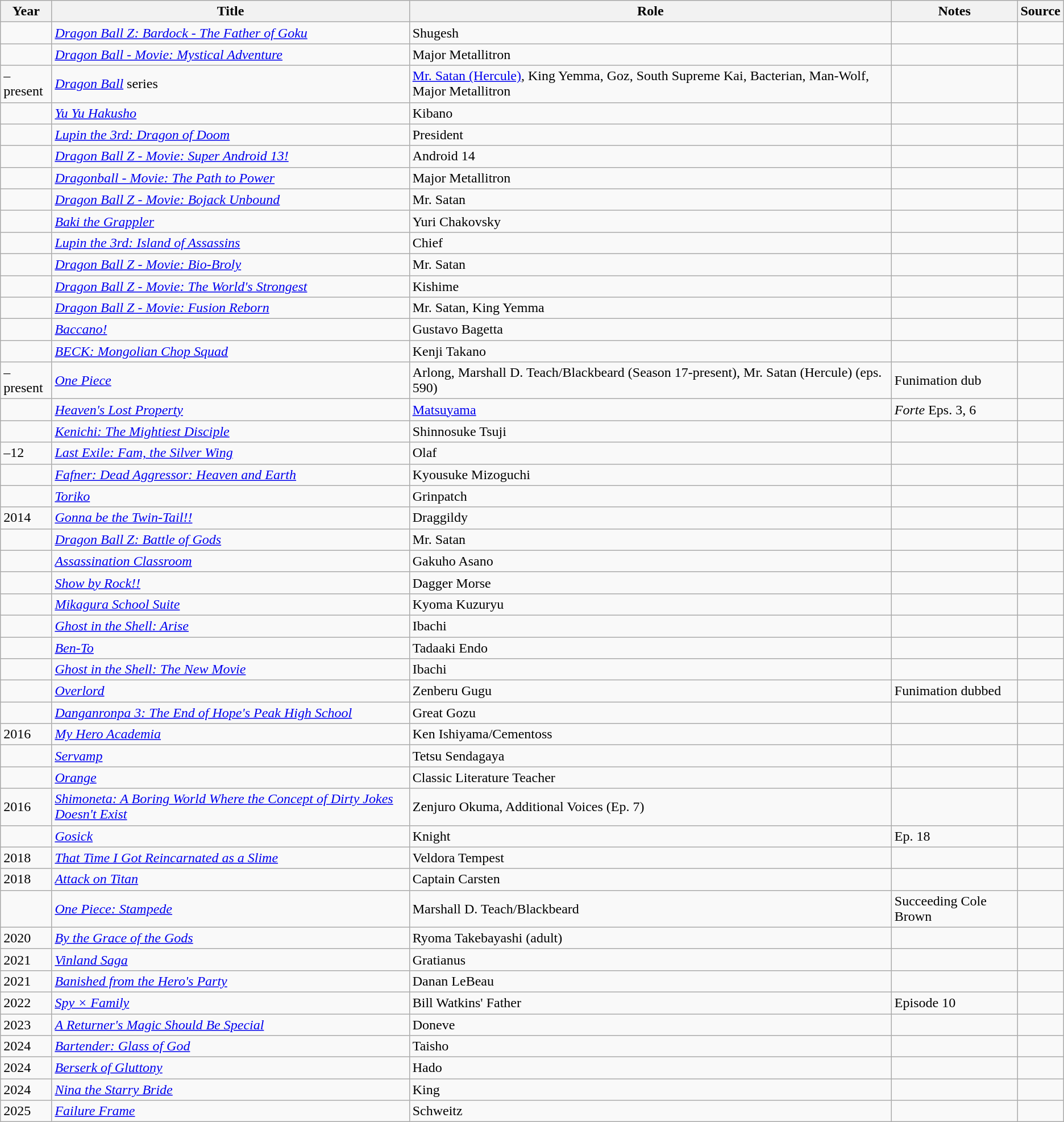<table class="wikitable sortable plainrowheaders">
<tr>
<th>Year</th>
<th>Title</th>
<th>Role</th>
<th class="unsortable">Notes</th>
<th class="unsortable">Source</th>
</tr>
<tr>
<td></td>
<td><em><a href='#'>Dragon Ball Z: Bardock - The Father of Goku</a></em></td>
<td>Shugesh</td>
<td></td>
<td></td>
</tr>
<tr>
<td></td>
<td><a href='#'><em>Dragon Ball - Movie: Mystical Adventure</em></a></td>
<td>Major Metallitron</td>
<td></td>
<td></td>
</tr>
<tr>
<td>–present</td>
<td><em><a href='#'>Dragon Ball</a></em> series</td>
<td><a href='#'>Mr. Satan (Hercule)</a>, King Yemma, Goz, South Supreme Kai, Bacterian, Man-Wolf, Major Metallitron</td>
<td></td>
<td></td>
</tr>
<tr>
<td></td>
<td><em><a href='#'>Yu Yu Hakusho</a></em></td>
<td>Kibano</td>
<td></td>
<td></td>
</tr>
<tr>
<td></td>
<td><em><a href='#'>Lupin the 3rd: Dragon of Doom</a></em></td>
<td>President</td>
<td></td>
<td></td>
</tr>
<tr>
<td></td>
<td><em><a href='#'>Dragon Ball Z - Movie: Super Android 13!</a></em></td>
<td>Android 14</td>
<td></td>
<td></td>
</tr>
<tr>
<td></td>
<td><em><a href='#'>Dragonball - Movie: The Path to Power</a></em></td>
<td>Major Metallitron</td>
<td></td>
<td></td>
</tr>
<tr>
<td></td>
<td><em><a href='#'>Dragon Ball Z - Movie: Bojack Unbound</a></em></td>
<td>Mr. Satan</td>
<td></td>
<td></td>
</tr>
<tr>
<td></td>
<td><em><a href='#'>Baki the Grappler</a></em></td>
<td>Yuri Chakovsky</td>
<td></td>
<td></td>
</tr>
<tr>
<td></td>
<td><em><a href='#'>Lupin the 3rd: Island of Assassins</a></em></td>
<td>Chief</td>
<td></td>
<td></td>
</tr>
<tr>
<td></td>
<td><em><a href='#'>Dragon Ball Z - Movie: Bio-Broly</a></em></td>
<td>Mr. Satan</td>
<td></td>
<td></td>
</tr>
<tr>
<td></td>
<td><em><a href='#'>Dragon Ball Z - Movie: The World's Strongest</a></em></td>
<td>Kishime</td>
<td></td>
<td></td>
</tr>
<tr>
<td></td>
<td><em><a href='#'>Dragon Ball Z - Movie: Fusion Reborn</a></em></td>
<td>Mr. Satan, King Yemma</td>
<td></td>
<td></td>
</tr>
<tr>
<td></td>
<td><em><a href='#'>Baccano!</a></em></td>
<td>Gustavo Bagetta</td>
<td></td>
<td></td>
</tr>
<tr>
<td></td>
<td><em><a href='#'>BECK: Mongolian Chop Squad</a></em></td>
<td>Kenji Takano</td>
<td></td>
<td></td>
</tr>
<tr>
<td>–present</td>
<td><em><a href='#'>One Piece</a></em></td>
<td>Arlong, Marshall D. Teach/Blackbeard (Season 17-present), Mr. Satan (Hercule) (eps. 590)</td>
<td>Funimation dub</td>
<td></td>
</tr>
<tr>
<td></td>
<td><em><a href='#'>Heaven's Lost Property</a></em></td>
<td><a href='#'>Matsuyama</a></td>
<td><em>Forte</em> Eps. 3, 6</td>
<td></td>
</tr>
<tr>
<td></td>
<td><em><a href='#'>Kenichi: The Mightiest Disciple</a></em></td>
<td>Shinnosuke Tsuji</td>
<td></td>
<td></td>
</tr>
<tr>
<td>–12</td>
<td><em><a href='#'>Last Exile: Fam, the Silver Wing</a></em></td>
<td>Olaf</td>
<td></td>
<td></td>
</tr>
<tr>
<td></td>
<td><em><a href='#'>Fafner: Dead Aggressor: Heaven and Earth</a></em></td>
<td>Kyousuke Mizoguchi</td>
<td></td>
<td></td>
</tr>
<tr>
<td></td>
<td><em><a href='#'>Toriko</a></em></td>
<td>Grinpatch</td>
<td></td>
<td></td>
</tr>
<tr>
<td>2014</td>
<td><em><a href='#'>Gonna be the Twin-Tail!!</a></em></td>
<td>Draggildy</td>
<td></td>
<td></td>
</tr>
<tr>
<td></td>
<td><em><a href='#'>Dragon Ball Z: Battle of Gods</a></em></td>
<td>Mr. Satan</td>
<td></td>
<td></td>
</tr>
<tr>
<td></td>
<td><em><a href='#'>Assassination Classroom</a></em></td>
<td>Gakuho Asano</td>
<td></td>
<td></td>
</tr>
<tr>
<td></td>
<td><em><a href='#'>Show by Rock!!</a></em></td>
<td>Dagger Morse</td>
<td></td>
<td></td>
</tr>
<tr>
<td></td>
<td><em><a href='#'>Mikagura School Suite</a></em></td>
<td>Kyoma Kuzuryu</td>
<td></td>
<td></td>
</tr>
<tr>
<td></td>
<td><em><a href='#'>Ghost in the Shell: Arise</a></em></td>
<td>Ibachi</td>
<td></td>
<td></td>
</tr>
<tr>
<td></td>
<td><em><a href='#'>Ben-To</a></em></td>
<td>Tadaaki Endo</td>
<td></td>
<td></td>
</tr>
<tr>
<td></td>
<td><em><a href='#'>Ghost in the Shell: The New Movie</a></em></td>
<td>Ibachi</td>
<td></td>
<td></td>
</tr>
<tr>
<td></td>
<td><em><a href='#'>Overlord</a></em></td>
<td>Zenberu Gugu</td>
<td>Funimation dubbed</td>
<td></td>
</tr>
<tr>
<td></td>
<td><em><a href='#'>Danganronpa 3: The End of Hope's Peak High School</a></em></td>
<td>Great Gozu</td>
<td></td>
<td></td>
</tr>
<tr>
<td>2016</td>
<td><em><a href='#'>My Hero Academia</a></em></td>
<td>Ken Ishiyama/Cementoss</td>
<td></td>
<td></td>
</tr>
<tr>
<td></td>
<td><em><a href='#'>Servamp</a></em></td>
<td>Tetsu Sendagaya</td>
<td></td>
<td></td>
</tr>
<tr>
<td></td>
<td><em><a href='#'>Orange</a></em></td>
<td>Classic Literature Teacher</td>
<td></td>
<td></td>
</tr>
<tr>
<td>2016</td>
<td><a href='#'><em>Shimoneta: A Boring World Where the Concept of Dirty Jokes Doesn't Exist</em></a></td>
<td>Zenjuro Okuma, Additional Voices (Ep. 7)</td>
<td></td>
<td></td>
</tr>
<tr>
<td></td>
<td><em><a href='#'>Gosick</a></em></td>
<td>Knight</td>
<td>Ep. 18</td>
<td></td>
</tr>
<tr>
<td>2018</td>
<td><em><a href='#'>That Time I Got Reincarnated as a Slime</a></em></td>
<td>Veldora Tempest</td>
<td></td>
<td></td>
</tr>
<tr>
<td>2018</td>
<td><em><a href='#'>Attack on Titan</a></em></td>
<td>Captain Carsten</td>
<td></td>
<td></td>
</tr>
<tr>
<td></td>
<td><em><a href='#'>One Piece: Stampede</a></em></td>
<td>Marshall D. Teach/Blackbeard</td>
<td>Succeeding Cole Brown</td>
<td></td>
</tr>
<tr>
<td>2020</td>
<td><em><a href='#'>By the Grace of the Gods</a></em></td>
<td>Ryoma Takebayashi (adult)</td>
<td></td>
<td></td>
</tr>
<tr>
<td>2021</td>
<td><em><a href='#'>Vinland Saga</a></em></td>
<td>Gratianus</td>
<td></td>
<td></td>
</tr>
<tr>
<td>2021</td>
<td><em><a href='#'>Banished from the Hero's Party</a></em></td>
<td>Danan LeBeau</td>
<td></td>
</tr>
<tr>
<td>2022</td>
<td><em><a href='#'>Spy × Family</a></em></td>
<td>Bill Watkins' Father</td>
<td>Episode 10</td>
<td></td>
</tr>
<tr>
<td>2023</td>
<td><em><a href='#'>A Returner's Magic Should Be Special</a></em></td>
<td>Doneve</td>
<td></td>
<td></td>
</tr>
<tr>
<td>2024</td>
<td><em><a href='#'>Bartender: Glass of God</a></em></td>
<td>Taisho</td>
<td></td>
<td></td>
</tr>
<tr>
<td>2024</td>
<td><em><a href='#'>Berserk of Gluttony</a></em></td>
<td>Hado</td>
<td></td>
<td></td>
</tr>
<tr>
<td>2024</td>
<td><em><a href='#'>Nina the Starry Bride</a></em></td>
<td>King</td>
<td></td>
<td></td>
</tr>
<tr>
<td>2025</td>
<td><em><a href='#'>Failure Frame</a></em></td>
<td>Schweitz</td>
<td></td>
<td></td>
</tr>
</table>
